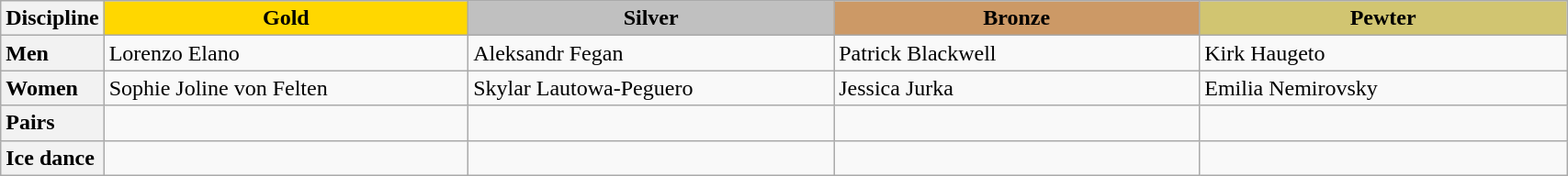<table class="wikitable unsortable" style="text-align:left; width:90%">
<tr>
<th scope="col">Discipline</th>
<td scope="col" style="text-align:center; width:25%; background:gold"><strong>Gold</strong></td>
<td scope="col" style="text-align:center; width:25%; background:silver"><strong>Silver</strong></td>
<td scope="col" style="text-align:center; width:25%; background:#c96"><strong>Bronze</strong></td>
<td scope="col" style="text-align:center; width:25%; background:#d1c571"><strong>Pewter</strong></td>
</tr>
<tr>
<th scope="row" style="text-align:left">Men</th>
<td>Lorenzo Elano</td>
<td>Aleksandr Fegan</td>
<td>Patrick Blackwell</td>
<td>Kirk Haugeto</td>
</tr>
<tr>
<th scope="row" style="text-align:left">Women</th>
<td>Sophie Joline von Felten</td>
<td>Skylar Lautowa-Peguero</td>
<td>Jessica Jurka</td>
<td>Emilia Nemirovsky</td>
</tr>
<tr>
<th scope="row" style="text-align:left">Pairs</th>
<td></td>
<td></td>
<td></td>
<td></td>
</tr>
<tr>
<th scope="row" style="text-align:left">Ice dance</th>
<td></td>
<td></td>
<td></td>
<td></td>
</tr>
</table>
